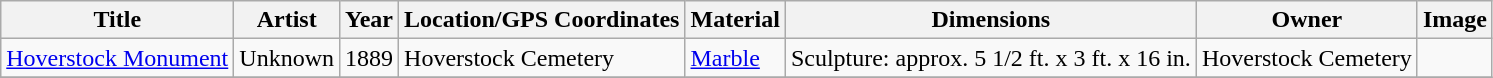<table class="wikitable sortable">
<tr>
<th>Title</th>
<th>Artist</th>
<th>Year</th>
<th>Location/GPS Coordinates</th>
<th>Material</th>
<th>Dimensions</th>
<th>Owner</th>
<th>Image</th>
</tr>
<tr>
<td><a href='#'>Hoverstock Monument</a></td>
<td>Unknown</td>
<td>1889</td>
<td>Hoverstock Cemetery</td>
<td><a href='#'>Marble</a></td>
<td>Sculpture: approx. 5 1/2 ft. x 3 ft. x 16 in.</td>
<td>Hoverstock Cemetery</td>
<td></td>
</tr>
<tr>
</tr>
</table>
